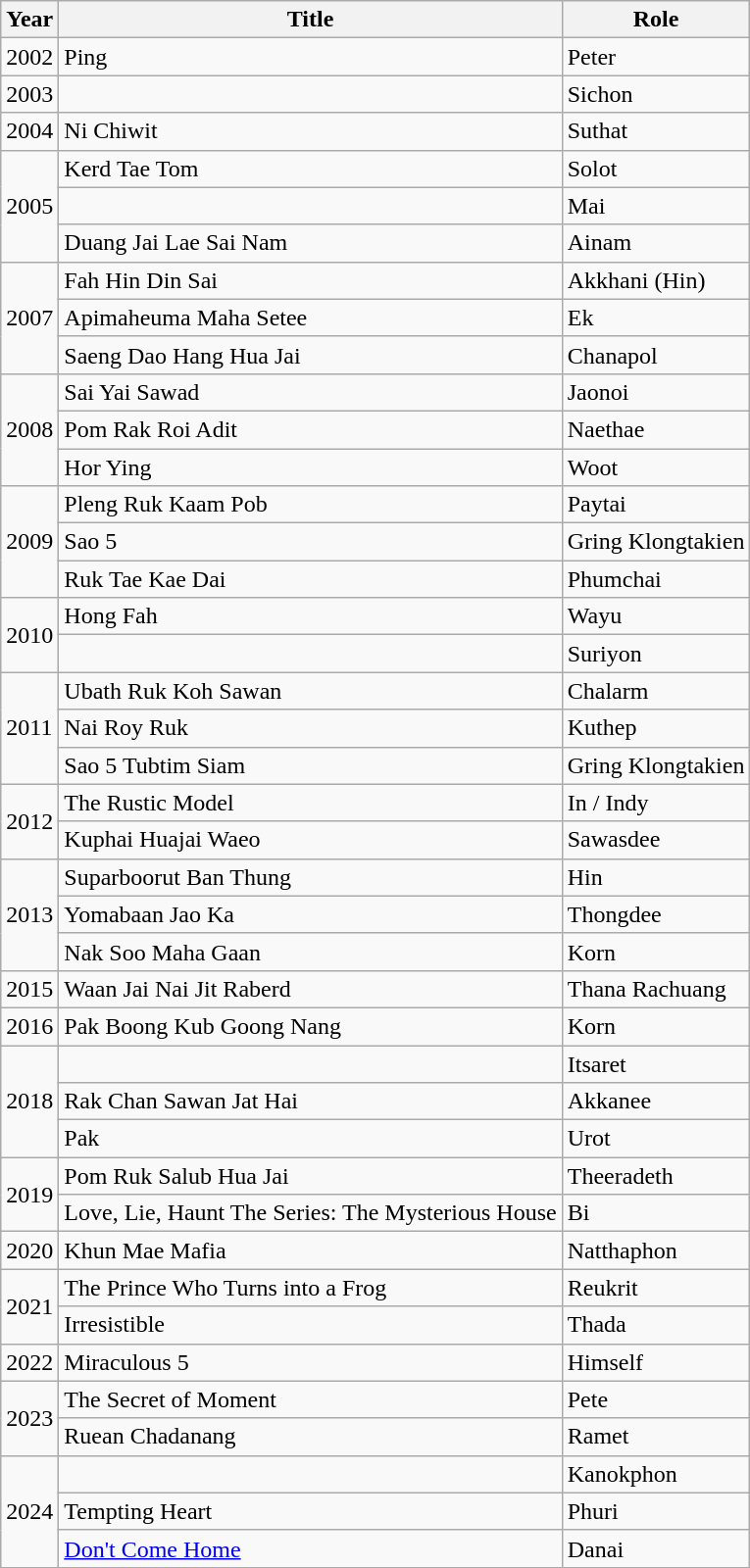<table class="wikitable">
<tr>
<th>Year</th>
<th>Title</th>
<th>Role</th>
</tr>
<tr>
<td>2002</td>
<td>Ping</td>
<td>Peter</td>
</tr>
<tr>
<td>2003</td>
<td></td>
<td>Sichon</td>
</tr>
<tr>
<td>2004</td>
<td>Ni Chiwit</td>
<td>Suthat</td>
</tr>
<tr>
<td rowspan = "3">2005</td>
<td>Kerd Tae Tom</td>
<td>Solot</td>
</tr>
<tr>
<td></td>
<td>Mai</td>
</tr>
<tr>
<td>Duang Jai Lae Sai Nam</td>
<td>Ainam</td>
</tr>
<tr>
<td rowspan = "3">2007</td>
<td>Fah Hin Din Sai</td>
<td>Akkhani (Hin)</td>
</tr>
<tr>
<td>Apimaheuma Maha Setee</td>
<td>Ek</td>
</tr>
<tr>
<td>Saeng Dao Hang Hua Jai</td>
<td>Chanapol</td>
</tr>
<tr>
<td rowspan = "3">2008</td>
<td>Sai Yai Sawad</td>
<td>Jaonoi</td>
</tr>
<tr>
<td>Pom Rak Roi Adit</td>
<td>Naethae</td>
</tr>
<tr>
<td>Hor Ying</td>
<td>Woot</td>
</tr>
<tr>
<td rowspan = "3">2009</td>
<td>Pleng Ruk Kaam Pob</td>
<td>Paytai</td>
</tr>
<tr>
<td>Sao 5</td>
<td>Gring Klongtakien</td>
</tr>
<tr>
<td>Ruk Tae Kae Dai</td>
<td>Phumchai</td>
</tr>
<tr>
<td rowspan = "2">2010</td>
<td>Hong Fah</td>
<td>Wayu</td>
</tr>
<tr>
<td></td>
<td>Suriyon</td>
</tr>
<tr>
<td rowspan = "3">2011</td>
<td>Ubath Ruk Koh Sawan</td>
<td>Chalarm</td>
</tr>
<tr>
<td>Nai Roy Ruk</td>
<td>Kuthep</td>
</tr>
<tr>
<td>Sao 5 Tubtim Siam</td>
<td>Gring Klongtakien</td>
</tr>
<tr>
<td rowspan = "2">2012</td>
<td>The Rustic Model</td>
<td>In / Indy</td>
</tr>
<tr>
<td>Kuphai Huajai Waeo</td>
<td>Sawasdee</td>
</tr>
<tr>
<td rowspan = "3">2013</td>
<td>Suparboorut Ban Thung</td>
<td>Hin</td>
</tr>
<tr>
<td>Yomabaan Jao Ka</td>
<td>Thongdee</td>
</tr>
<tr>
<td>Nak Soo Maha Gaan</td>
<td>Korn</td>
</tr>
<tr>
<td>2015</td>
<td>Waan Jai Nai Jit Raberd</td>
<td>Thana Rachuang</td>
</tr>
<tr>
<td>2016</td>
<td>Pak Boong Kub Goong Nang</td>
<td>Korn</td>
</tr>
<tr>
<td rowspan = "3">2018</td>
<td></td>
<td>Itsaret</td>
</tr>
<tr>
<td>Rak Chan Sawan Jat Hai</td>
<td>Akkanee</td>
</tr>
<tr>
<td>Pak</td>
<td>Urot</td>
</tr>
<tr>
<td rowspan = "2">2019</td>
<td>Pom Ruk Salub Hua Jai</td>
<td>Theeradeth</td>
</tr>
<tr>
<td>Love, Lie, Haunt The Series: The Mysterious House</td>
<td>Bi</td>
</tr>
<tr>
<td>2020</td>
<td>Khun Mae Mafia</td>
<td>Natthaphon</td>
</tr>
<tr>
<td rowspan = "2">2021</td>
<td>The Prince Who Turns into a Frog</td>
<td>Reukrit</td>
</tr>
<tr>
<td>Irresistible</td>
<td>Thada</td>
</tr>
<tr>
<td>2022</td>
<td>Miraculous 5</td>
<td>Himself</td>
</tr>
<tr>
<td rowspan = "2">2023</td>
<td>The Secret of Moment</td>
<td>Pete</td>
</tr>
<tr>
<td>Ruean Chadanang</td>
<td>Ramet</td>
</tr>
<tr>
<td rowspan = "3">2024</td>
<td></td>
<td>Kanokphon</td>
</tr>
<tr>
<td>Tempting Heart</td>
<td>Phuri</td>
</tr>
<tr>
<td><a href='#'>Don't Come Home</a></td>
<td>Danai</td>
</tr>
</table>
